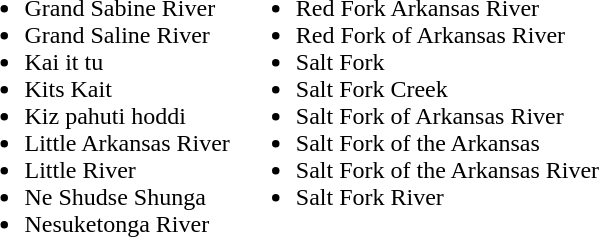<table>
<tr valign=top>
<td><br><ul><li>Grand Sabine River</li><li>Grand Saline River</li><li>Kai it tu</li><li>Kits Kait</li><li>Kiz pahuti hoddi</li><li>Little Arkansas River</li><li>Little River</li><li>Ne Shudse Shunga</li><li>Nesuketonga River</li></ul></td>
<td><br><ul><li>Red Fork Arkansas River</li><li>Red Fork of Arkansas River</li><li>Salt Fork</li><li>Salt Fork Creek</li><li>Salt Fork of Arkansas River</li><li>Salt Fork of the Arkansas</li><li>Salt Fork of the Arkansas River</li><li>Salt Fork River</li></ul></td>
</tr>
</table>
